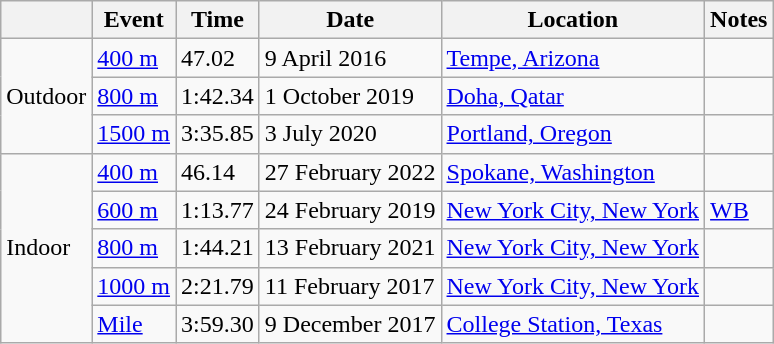<table class="wikitable">
<tr>
<th></th>
<th>Event</th>
<th>Time</th>
<th>Date</th>
<th>Location</th>
<th>Notes</th>
</tr>
<tr>
<td rowspan=3>Outdoor</td>
<td><a href='#'>400 m</a></td>
<td>47.02</td>
<td>9 April 2016</td>
<td><a href='#'>Tempe, Arizona</a></td>
<td></td>
</tr>
<tr>
<td><a href='#'>800 m</a></td>
<td>1:42.34</td>
<td>1 October 2019</td>
<td><a href='#'>Doha, Qatar</a></td>
<td></td>
</tr>
<tr>
<td><a href='#'>1500 m</a></td>
<td>3:35.85</td>
<td>3 July 2020</td>
<td><a href='#'>Portland, Oregon</a></td>
<td></td>
</tr>
<tr>
<td rowspan=5>Indoor</td>
<td><a href='#'>400 m</a></td>
<td>46.14</td>
<td>27 February 2022</td>
<td><a href='#'>Spokane, Washington</a></td>
<td></td>
</tr>
<tr>
<td><a href='#'>600 m</a></td>
<td>1:13.77</td>
<td>24 February 2019</td>
<td><a href='#'>New York City, New York</a></td>
<td><a href='#'>WB</a></td>
</tr>
<tr>
<td><a href='#'>800 m</a></td>
<td>1:44.21</td>
<td>13 February 2021</td>
<td><a href='#'>New York City, New York</a></td>
<td></td>
</tr>
<tr>
<td><a href='#'>1000 m</a></td>
<td>2:21.79</td>
<td>11 February 2017</td>
<td><a href='#'>New York City, New York</a></td>
<td></td>
</tr>
<tr>
<td><a href='#'>Mile</a></td>
<td>3:59.30</td>
<td>9 December 2017</td>
<td><a href='#'>College Station, Texas</a></td>
<td></td>
</tr>
</table>
